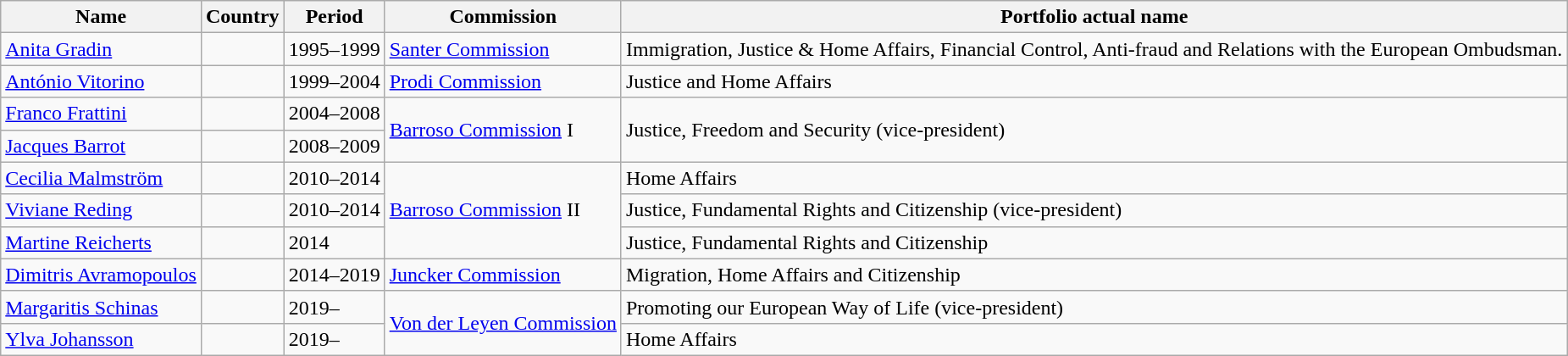<table class="wikitable">
<tr>
<th>Name</th>
<th>Country</th>
<th>Period</th>
<th>Commission</th>
<th>Portfolio actual name</th>
</tr>
<tr>
<td><a href='#'>Anita Gradin</a></td>
<td></td>
<td>1995–1999</td>
<td><a href='#'>Santer Commission</a></td>
<td>Immigration, Justice & Home Affairs, Financial Control, Anti-fraud and Relations with the European Ombudsman.</td>
</tr>
<tr>
<td><a href='#'>António Vitorino</a></td>
<td></td>
<td>1999–2004</td>
<td><a href='#'>Prodi Commission</a></td>
<td>Justice and Home Affairs</td>
</tr>
<tr>
<td><a href='#'>Franco Frattini</a></td>
<td></td>
<td>2004–2008</td>
<td rowspan="2"><a href='#'>Barroso Commission</a> I</td>
<td rowspan="2">Justice, Freedom and Security (vice-president)</td>
</tr>
<tr>
<td><a href='#'>Jacques Barrot</a></td>
<td></td>
<td>2008–2009</td>
</tr>
<tr>
<td><a href='#'>Cecilia Malmström</a></td>
<td></td>
<td>2010–2014</td>
<td rowspan="3"><a href='#'>Barroso Commission</a> II</td>
<td>Home Affairs</td>
</tr>
<tr>
<td><a href='#'>Viviane Reding</a></td>
<td></td>
<td>2010–2014</td>
<td>Justice, Fundamental Rights and Citizenship (vice-president)</td>
</tr>
<tr>
<td><a href='#'>Martine Reicherts</a></td>
<td></td>
<td>2014</td>
<td>Justice, Fundamental Rights and Citizenship</td>
</tr>
<tr>
<td><a href='#'>Dimitris Avramopoulos</a></td>
<td></td>
<td>2014–2019</td>
<td><a href='#'>Juncker Commission</a></td>
<td>Migration, Home Affairs and Citizenship</td>
</tr>
<tr>
<td><a href='#'>Margaritis Schinas</a></td>
<td></td>
<td>2019–</td>
<td rowspan="2"><a href='#'>Von der Leyen Commission</a></td>
<td>Promoting our European Way of Life (vice-president)</td>
</tr>
<tr>
<td><a href='#'>Ylva Johansson</a></td>
<td></td>
<td>2019–</td>
<td>Home Affairs</td>
</tr>
</table>
